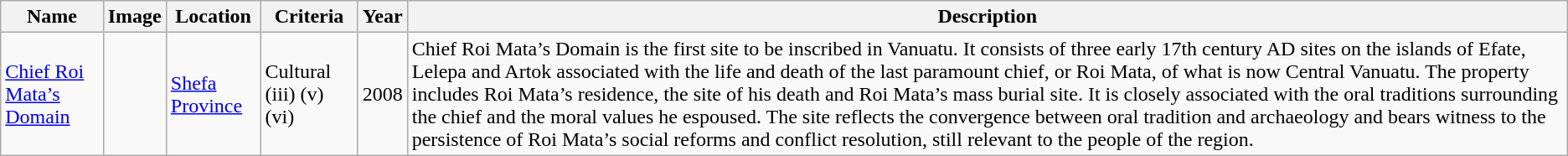<table class="wikitable sortable">
<tr>
<th>Name</th>
<th>Image</th>
<th>Location</th>
<th>Criteria</th>
<th>Year</th>
<th><strong>Description</strong></th>
</tr>
<tr>
<td><a href='#'>Chief Roi Mata’s Domain</a></td>
<td></td>
<td><a href='#'>Shefa Province </a><br></td>
<td>Cultural (iii) (v) (vi)</td>
<td>2008</td>
<td>Chief Roi Mata’s Domain is the first site to be inscribed in Vanuatu. It consists of three early 17th century AD sites on the islands of Efate, Lelepa and Artok associated with the life and death of the last paramount chief, or Roi Mata, of what is now Central Vanuatu. The property includes Roi Mata’s residence, the site of his death and Roi Mata’s mass burial site. It is closely associated with the oral traditions surrounding the chief and the moral values he espoused. The site reflects the convergence between oral tradition and archaeology and bears witness to the persistence of Roi Mata’s social reforms and conflict resolution, still relevant to the people of the region.</td>
</tr>
</table>
